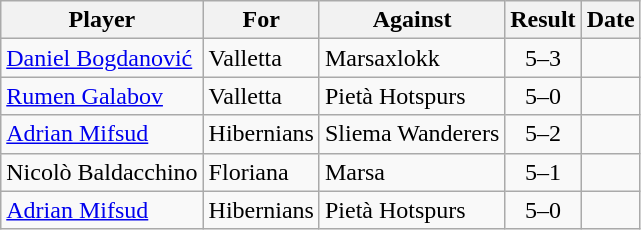<table class="wikitable">
<tr>
<th>Player</th>
<th>For</th>
<th>Against</th>
<th>Result</th>
<th>Date</th>
</tr>
<tr>
<td> <a href='#'>Daniel Bogdanović</a></td>
<td>Valletta</td>
<td>Marsaxlokk</td>
<td align="center">5–3</td>
<td></td>
</tr>
<tr>
<td> <a href='#'>Rumen Galabov</a></td>
<td>Valletta</td>
<td>Pietà Hotspurs</td>
<td align="center">5–0</td>
<td></td>
</tr>
<tr>
<td> <a href='#'>Adrian Mifsud</a></td>
<td>Hibernians</td>
<td>Sliema Wanderers</td>
<td align="center">5–2</td>
<td></td>
</tr>
<tr>
<td> Nicolò Baldacchino</td>
<td>Floriana</td>
<td>Marsa</td>
<td align="center">5–1</td>
<td></td>
</tr>
<tr>
<td> <a href='#'>Adrian Mifsud</a></td>
<td>Hibernians</td>
<td>Pietà Hotspurs</td>
<td align="center">5–0</td>
<td></td>
</tr>
</table>
